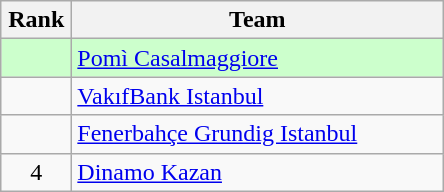<table class="wikitable" style="text-align: center;">
<tr>
<th width=40>Rank</th>
<th width=240>Team</th>
</tr>
<tr bgcolor=#ccffcc>
<td></td>
<td align=left> <a href='#'>Pomì Casalmaggiore</a></td>
</tr>
<tr>
<td></td>
<td align=left> <a href='#'>VakıfBank Istanbul</a></td>
</tr>
<tr>
<td></td>
<td align=left> <a href='#'>Fenerbahçe Grundig Istanbul</a></td>
</tr>
<tr>
<td>4</td>
<td align=left> <a href='#'>Dinamo Kazan</a></td>
</tr>
</table>
